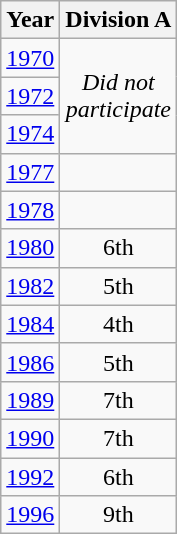<table class="wikitable" style="text-align:center">
<tr>
<th>Year</th>
<th>Division A</th>
</tr>
<tr>
<td><a href='#'>1970</a></td>
<td rowspan=3><em>Did not<br>participate</em></td>
</tr>
<tr>
<td><a href='#'>1972</a></td>
</tr>
<tr>
<td><a href='#'>1974</a></td>
</tr>
<tr>
<td><a href='#'>1977</a></td>
<td></td>
</tr>
<tr>
<td><a href='#'>1978</a></td>
<td></td>
</tr>
<tr>
<td><a href='#'>1980</a></td>
<td>6th</td>
</tr>
<tr>
<td><a href='#'>1982</a></td>
<td>5th</td>
</tr>
<tr>
<td><a href='#'>1984</a></td>
<td>4th</td>
</tr>
<tr>
<td><a href='#'>1986</a></td>
<td>5th</td>
</tr>
<tr>
<td><a href='#'>1989</a></td>
<td>7th</td>
</tr>
<tr>
<td><a href='#'>1990</a></td>
<td>7th</td>
</tr>
<tr>
<td><a href='#'>1992</a></td>
<td>6th</td>
</tr>
<tr>
<td><a href='#'>1996</a></td>
<td>9th</td>
</tr>
</table>
